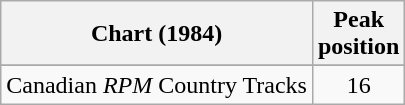<table class="wikitable">
<tr>
<th>Chart (1984)</th>
<th>Peak<br>position</th>
</tr>
<tr>
</tr>
<tr>
<td>Canadian <em>RPM</em> Country Tracks</td>
<td align="center">16</td>
</tr>
</table>
